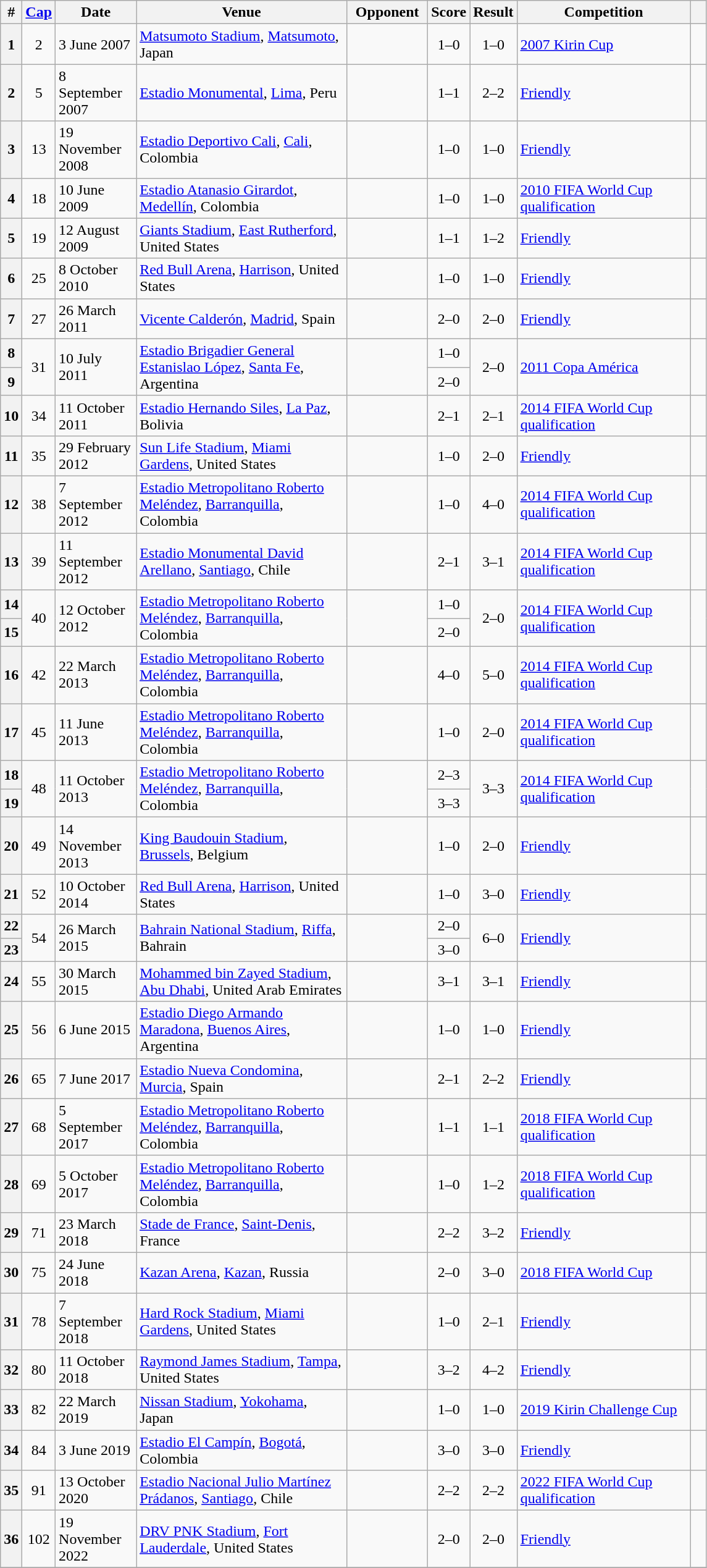<table class="wikitable plainrowheaders sortable">
<tr>
<th width="10">#</th>
<th width="10"><a href='#'>Cap</a></th>
<th width="80">Date</th>
<th width="220">Venue</th>
<th width="80">Opponent</th>
<th width="15">Score</th>
<th width="15">Result</th>
<th width="180">Competition</th>
<th width="10"></th>
</tr>
<tr>
<th scope=row>1</th>
<td align="center">2</td>
<td>3 June 2007</td>
<td><a href='#'>Matsumoto Stadium</a>, <a href='#'>Matsumoto</a>, Japan</td>
<td></td>
<td align="center">1–0</td>
<td align="center">1–0</td>
<td><a href='#'>2007 Kirin Cup</a></td>
<td></td>
</tr>
<tr>
<th scope=row>2</th>
<td align="center">5</td>
<td>8 September 2007</td>
<td><a href='#'>Estadio Monumental</a>, <a href='#'>Lima</a>, Peru</td>
<td></td>
<td align="center">1–1</td>
<td align="center">2–2</td>
<td><a href='#'>Friendly</a></td>
<td></td>
</tr>
<tr>
<th scope=row>3</th>
<td align="center">13</td>
<td>19 November 2008</td>
<td><a href='#'>Estadio Deportivo Cali</a>, <a href='#'>Cali</a>, Colombia</td>
<td></td>
<td align="center">1–0</td>
<td align="center">1–0</td>
<td><a href='#'>Friendly</a></td>
<td></td>
</tr>
<tr>
<th scope=row>4</th>
<td align="center">18</td>
<td>10 June 2009</td>
<td><a href='#'>Estadio Atanasio Girardot</a>, <a href='#'>Medellín</a>, Colombia</td>
<td></td>
<td align="center">1–0</td>
<td align="center">1–0</td>
<td><a href='#'>2010 FIFA World Cup qualification</a></td>
<td></td>
</tr>
<tr>
<th scope=row>5</th>
<td align="center">19</td>
<td>12 August 2009</td>
<td><a href='#'>Giants Stadium</a>, <a href='#'>East Rutherford</a>, United States</td>
<td></td>
<td align="center">1–1</td>
<td align="center">1–2</td>
<td><a href='#'>Friendly</a></td>
<td></td>
</tr>
<tr>
<th scope=row>6</th>
<td align="center">25</td>
<td>8 October 2010</td>
<td><a href='#'>Red Bull Arena</a>, <a href='#'>Harrison</a>, United States</td>
<td></td>
<td align="center">1–0</td>
<td align="center">1–0</td>
<td><a href='#'>Friendly</a></td>
<td></td>
</tr>
<tr>
<th scope=row>7</th>
<td align="center">27</td>
<td>26 March 2011</td>
<td><a href='#'>Vicente Calderón</a>, <a href='#'>Madrid</a>, Spain</td>
<td></td>
<td align="center">2–0</td>
<td align="center">2–0</td>
<td><a href='#'>Friendly</a></td>
<td></td>
</tr>
<tr>
<th scope=row>8</th>
<td rowspan="2" align="center">31</td>
<td rowspan="2">10 July 2011</td>
<td rowspan="2"><a href='#'>Estadio Brigadier General Estanislao López</a>, <a href='#'>Santa Fe</a>, Argentina</td>
<td rowspan="2"></td>
<td align="center">1–0</td>
<td rowspan="2" align="center">2–0</td>
<td rowspan="2"><a href='#'>2011 Copa América</a></td>
<td rowspan="2"></td>
</tr>
<tr>
<th scope=row>9</th>
<td align="center">2–0</td>
</tr>
<tr>
<th scope=row>10</th>
<td align="center">34</td>
<td>11 October 2011</td>
<td><a href='#'>Estadio Hernando Siles</a>, <a href='#'>La Paz</a>, Bolivia</td>
<td></td>
<td align="center">2–1</td>
<td align="center">2–1</td>
<td><a href='#'>2014 FIFA World Cup qualification</a></td>
<td></td>
</tr>
<tr>
<th scope=row>11</th>
<td align="center">35</td>
<td>29 February 2012</td>
<td><a href='#'>Sun Life Stadium</a>, <a href='#'>Miami Gardens</a>, United States</td>
<td></td>
<td align="center">1–0</td>
<td align="center">2–0</td>
<td><a href='#'>Friendly</a></td>
<td></td>
</tr>
<tr>
<th scope=row>12</th>
<td align="center">38</td>
<td>7 September 2012</td>
<td><a href='#'>Estadio Metropolitano Roberto Meléndez</a>, <a href='#'>Barranquilla</a>, Colombia</td>
<td></td>
<td align="center">1–0</td>
<td align="center">4–0</td>
<td><a href='#'>2014 FIFA World Cup qualification</a></td>
<td></td>
</tr>
<tr>
<th scope=row>13</th>
<td align="center">39</td>
<td>11 September 2012</td>
<td><a href='#'>Estadio Monumental David Arellano</a>, <a href='#'>Santiago</a>, Chile</td>
<td></td>
<td align="center">2–1</td>
<td align="center">3–1</td>
<td><a href='#'>2014 FIFA World Cup qualification</a></td>
<td></td>
</tr>
<tr>
<th scope=row>14</th>
<td rowspan="2" align="center">40</td>
<td rowspan="2">12 October 2012</td>
<td rowspan="2"><a href='#'>Estadio Metropolitano Roberto Meléndez</a>, <a href='#'>Barranquilla</a>, Colombia</td>
<td rowspan="2"></td>
<td align="center">1–0</td>
<td rowspan="2" align="center">2–0</td>
<td rowspan="2"><a href='#'>2014 FIFA World Cup qualification</a></td>
<td rowspan="2"></td>
</tr>
<tr>
<th scope=row>15</th>
<td align="center">2–0</td>
</tr>
<tr>
<th scope=row>16</th>
<td align="center">42</td>
<td>22 March 2013</td>
<td><a href='#'>Estadio Metropolitano Roberto Meléndez</a>, <a href='#'>Barranquilla</a>, Colombia</td>
<td></td>
<td align="center">4–0</td>
<td align="center">5–0</td>
<td><a href='#'>2014 FIFA World Cup qualification</a></td>
<td></td>
</tr>
<tr>
<th scope=row>17</th>
<td align="center">45</td>
<td>11 June 2013</td>
<td><a href='#'>Estadio Metropolitano Roberto Meléndez</a>, <a href='#'>Barranquilla</a>, Colombia</td>
<td></td>
<td align="center">1–0</td>
<td align="center">2–0</td>
<td><a href='#'>2014 FIFA World Cup qualification</a></td>
<td></td>
</tr>
<tr>
<th scope=row>18</th>
<td rowspan="2" align="center">48</td>
<td rowspan="2">11 October 2013</td>
<td rowspan="2"><a href='#'>Estadio Metropolitano Roberto Meléndez</a>, <a href='#'>Barranquilla</a>, Colombia</td>
<td rowspan="2"></td>
<td align="center">2–3</td>
<td rowspan="2" align="center">3–3</td>
<td rowspan="2"><a href='#'>2014 FIFA World Cup qualification</a></td>
<td rowspan="2"></td>
</tr>
<tr>
<th scope=row>19</th>
<td align="center">3–3</td>
</tr>
<tr>
<th scope=row>20</th>
<td align="center">49</td>
<td>14 November 2013</td>
<td><a href='#'>King Baudouin Stadium</a>, <a href='#'>Brussels</a>, Belgium</td>
<td></td>
<td align="center">1–0</td>
<td align="center">2–0</td>
<td><a href='#'>Friendly</a></td>
<td></td>
</tr>
<tr>
<th scope=row>21</th>
<td align="center">52</td>
<td>10 October 2014</td>
<td><a href='#'>Red Bull Arena</a>, <a href='#'>Harrison</a>, United States</td>
<td></td>
<td align="center">1–0</td>
<td align="center">3–0</td>
<td><a href='#'>Friendly</a></td>
<td></td>
</tr>
<tr>
<th scope=row>22</th>
<td rowspan="2" align="center">54</td>
<td rowspan="2">26 March 2015</td>
<td rowspan="2"><a href='#'>Bahrain National Stadium</a>, <a href='#'>Riffa</a>, Bahrain</td>
<td rowspan="2"></td>
<td align="center">2–0</td>
<td rowspan="2" align="center">6–0</td>
<td rowspan="2"><a href='#'>Friendly</a></td>
<td rowspan="2"></td>
</tr>
<tr>
<th scope=row>23</th>
<td align="center">3–0</td>
</tr>
<tr>
<th scope=row>24</th>
<td align="center">55</td>
<td>30 March 2015</td>
<td><a href='#'>Mohammed bin Zayed Stadium</a>, <a href='#'>Abu Dhabi</a>, United Arab Emirates</td>
<td></td>
<td align="center">3–1</td>
<td align="center">3–1</td>
<td><a href='#'>Friendly</a></td>
<td></td>
</tr>
<tr>
<th scope=row>25</th>
<td align="center">56</td>
<td>6 June 2015</td>
<td><a href='#'>Estadio Diego Armando Maradona</a>, <a href='#'>Buenos Aires</a>, Argentina</td>
<td></td>
<td align="center">1–0</td>
<td align="center">1–0</td>
<td><a href='#'>Friendly</a></td>
<td></td>
</tr>
<tr>
<th scope=row>26</th>
<td align="center">65</td>
<td>7 June 2017</td>
<td><a href='#'>Estadio Nueva Condomina</a>, <a href='#'>Murcia</a>, Spain</td>
<td></td>
<td align="center">2–1</td>
<td align="center">2–2</td>
<td><a href='#'>Friendly</a></td>
<td></td>
</tr>
<tr>
<th scope=row>27</th>
<td align="center">68</td>
<td>5 September 2017</td>
<td><a href='#'>Estadio Metropolitano Roberto Meléndez</a>, <a href='#'>Barranquilla</a>, Colombia</td>
<td></td>
<td align="center">1–1</td>
<td align="center">1–1</td>
<td><a href='#'>2018 FIFA World Cup qualification</a></td>
<td></td>
</tr>
<tr>
<th scope=row>28</th>
<td align="center">69</td>
<td>5 October 2017</td>
<td><a href='#'>Estadio Metropolitano Roberto Meléndez</a>, <a href='#'>Barranquilla</a>, Colombia</td>
<td></td>
<td align="center">1–0</td>
<td align="center">1–2</td>
<td><a href='#'>2018 FIFA World Cup qualification</a></td>
<td></td>
</tr>
<tr>
<th scope=row>29</th>
<td align="center">71</td>
<td>23 March 2018</td>
<td><a href='#'>Stade de France</a>, <a href='#'>Saint-Denis</a>, France</td>
<td></td>
<td align="center">2–2</td>
<td align="center">3–2</td>
<td><a href='#'>Friendly</a></td>
<td></td>
</tr>
<tr>
<th scope=row>30</th>
<td align="center">75</td>
<td>24 June 2018</td>
<td><a href='#'>Kazan Arena</a>, <a href='#'>Kazan</a>, Russia</td>
<td></td>
<td align="center">2–0</td>
<td align="center">3–0</td>
<td><a href='#'>2018 FIFA World Cup</a></td>
<td></td>
</tr>
<tr>
<th scope=row>31</th>
<td align="center">78</td>
<td>7 September 2018</td>
<td><a href='#'>Hard Rock Stadium</a>, <a href='#'>Miami Gardens</a>, United States</td>
<td></td>
<td align="center">1–0</td>
<td align="center">2–1</td>
<td><a href='#'>Friendly</a></td>
<td></td>
</tr>
<tr>
<th scope=row>32</th>
<td align="center">80</td>
<td>11 October 2018</td>
<td><a href='#'>Raymond James Stadium</a>, <a href='#'>Tampa</a>, United States</td>
<td></td>
<td align="center">3–2</td>
<td align="center">4–2</td>
<td><a href='#'>Friendly</a></td>
<td></td>
</tr>
<tr>
<th scope=row>33</th>
<td align="center">82</td>
<td>22 March 2019</td>
<td><a href='#'>Nissan Stadium</a>, <a href='#'>Yokohama</a>, Japan</td>
<td></td>
<td align="center">1–0</td>
<td align="center">1–0</td>
<td><a href='#'>2019 Kirin Challenge Cup</a></td>
<td></td>
</tr>
<tr>
<th scope=row>34</th>
<td align="center">84</td>
<td>3 June 2019</td>
<td><a href='#'>Estadio El Campín</a>, <a href='#'>Bogotá</a>, Colombia</td>
<td></td>
<td align="center">3–0</td>
<td align="center">3–0</td>
<td><a href='#'>Friendly</a></td>
<td></td>
</tr>
<tr>
<th scope=row>35</th>
<td align="center">91</td>
<td>13 October 2020</td>
<td><a href='#'>Estadio Nacional Julio Martínez Prádanos</a>, <a href='#'>Santiago</a>, Chile</td>
<td></td>
<td align="center">2–2</td>
<td align="center">2–2</td>
<td><a href='#'>2022 FIFA World Cup qualification</a></td>
<td></td>
</tr>
<tr>
<th scope=row>36</th>
<td align="center">102</td>
<td>19 November 2022</td>
<td><a href='#'>DRV PNK Stadium</a>, <a href='#'>Fort Lauderdale</a>, United States</td>
<td></td>
<td align="center">2–0</td>
<td align="center">2–0</td>
<td><a href='#'>Friendly</a></td>
<td></td>
</tr>
<tr>
</tr>
</table>
